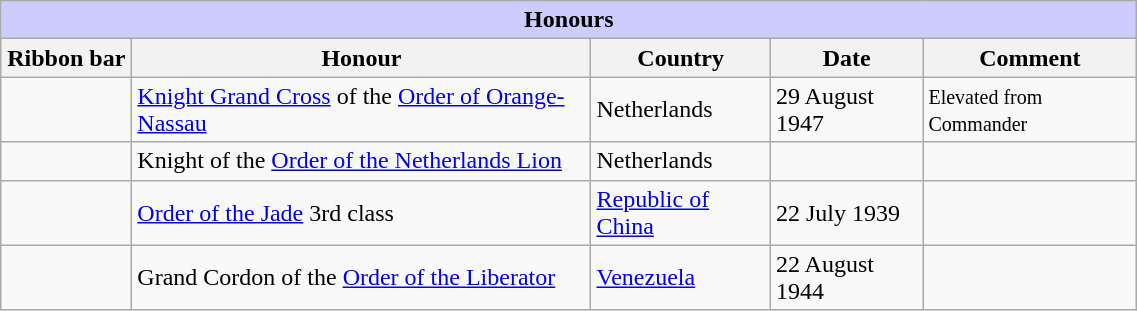<table class="wikitable" style="width:60%;">
<tr style="background:#ccf; text-align:center;">
<td colspan=5><strong>Honours</strong></td>
</tr>
<tr>
<th style="width:80px;">Ribbon bar</th>
<th>Honour</th>
<th>Country</th>
<th>Date</th>
<th>Comment</th>
</tr>
<tr>
<td></td>
<td><a href='#'>Knight Grand Cross</a> of the <a href='#'>Order of Orange-Nassau</a></td>
<td>Netherlands</td>
<td>29 August 1947</td>
<td><small>Elevated from Commander</small></td>
</tr>
<tr>
<td></td>
<td>Knight of the <a href='#'>Order of the Netherlands Lion</a></td>
<td>Netherlands</td>
<td></td>
<td></td>
</tr>
<tr>
<td></td>
<td><a href='#'>Order of the Jade</a> 3rd class</td>
<td><a href='#'>Republic of China</a></td>
<td>22 July 1939</td>
<td></td>
</tr>
<tr>
<td></td>
<td>Grand Cordon of the <a href='#'>Order of the Liberator</a></td>
<td><a href='#'>Venezuela</a></td>
<td>22 August 1944</td>
<td></td>
</tr>
</table>
